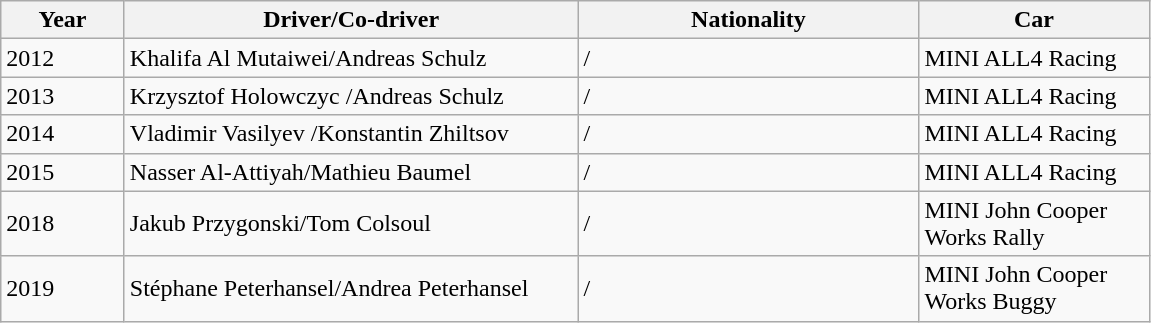<table class="wikitable">
<tr>
<th>Year</th>
<th>Driver/Co-driver</th>
<th>Nationality</th>
<th>Car</th>
</tr>
<tr>
<td style="width:75px;">2012</td>
<td style="width:295px;">Khalifa Al Mutaiwei/Andreas Schulz</td>
<td style="width:220px;"> / </td>
<td style="width:146px;">MINI ALL4 Racing</td>
</tr>
<tr>
<td>2013</td>
<td>Krzysztof Holowczyc /Andreas Schulz</td>
<td> / </td>
<td>MINI ALL4 Racing</td>
</tr>
<tr>
<td>2014</td>
<td>Vladimir Vasilyev /Konstantin Zhiltsov</td>
<td> / </td>
<td>MINI ALL4 Racing</td>
</tr>
<tr>
<td>2015</td>
<td>Nasser Al-Attiyah/Mathieu Baumel</td>
<td> / </td>
<td>MINI ALL4 Racing</td>
</tr>
<tr>
<td>2018</td>
<td>Jakub Przygonski/Tom Colsoul</td>
<td> / </td>
<td>MINI John Cooper Works Rally</td>
</tr>
<tr>
<td>2019</td>
<td>Stéphane Peterhansel/Andrea Peterhansel</td>
<td> / </td>
<td>MINI John Cooper Works Buggy</td>
</tr>
</table>
